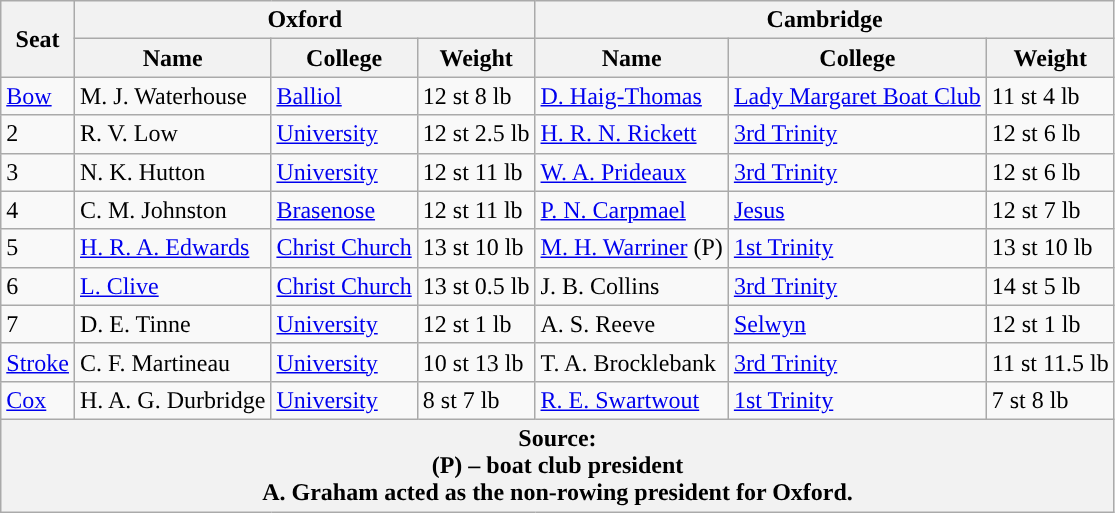<table class="wikitable">
<tr>
<th rowspan="2" scope="col">Seat</th>
<th colspan="3" scope="col">Oxford <br> </th>
<th colspan="3" scope="col">Cambridge <br> </th>
</tr>
<tr>
<th>Name</th>
<th>College</th>
<th>Weight</th>
<th>Name</th>
<th>College</th>
<th>Weight</th>
</tr>
<tr>
<td><a href='#'>Bow</a></td>
<td>M. J. Waterhouse</td>
<td><a href='#'>Balliol</a></td>
<td>12 st 8 lb</td>
<td><a href='#'>D. Haig-Thomas</a></td>
<td><a href='#'>Lady Margaret Boat Club</a></td>
<td>11 st 4 lb</td>
</tr>
<tr>
<td>2</td>
<td>R. V. Low</td>
<td><a href='#'>University</a></td>
<td>12 st 2.5 lb</td>
<td><a href='#'>H. R. N. Rickett</a></td>
<td><a href='#'>3rd Trinity</a></td>
<td>12 st 6 lb</td>
</tr>
<tr>
<td>3</td>
<td>N. K. Hutton</td>
<td><a href='#'>University</a></td>
<td>12 st 11 lb</td>
<td><a href='#'>W. A. Prideaux</a></td>
<td><a href='#'>3rd Trinity</a></td>
<td>12 st 6 lb</td>
</tr>
<tr>
<td>4</td>
<td>C. M. Johnston</td>
<td><a href='#'>Brasenose</a></td>
<td>12 st 11 lb</td>
<td><a href='#'>P. N. Carpmael</a></td>
<td><a href='#'>Jesus</a></td>
<td>12 st 7 lb</td>
</tr>
<tr>
<td>5</td>
<td><a href='#'>H. R. A. Edwards</a></td>
<td><a href='#'>Christ Church</a></td>
<td>13 st 10 lb</td>
<td><a href='#'>M. H. Warriner</a> (P)</td>
<td><a href='#'>1st Trinity</a></td>
<td>13 st 10 lb</td>
</tr>
<tr>
<td>6</td>
<td><a href='#'>L. Clive</a></td>
<td><a href='#'>Christ Church</a></td>
<td>13 st 0.5 lb</td>
<td>J. B. Collins</td>
<td><a href='#'>3rd Trinity</a></td>
<td>14 st 5 lb</td>
</tr>
<tr>
<td>7</td>
<td>D. E. Tinne</td>
<td><a href='#'>University</a></td>
<td>12 st 1 lb</td>
<td>A. S. Reeve</td>
<td><a href='#'>Selwyn</a></td>
<td>12 st 1 lb</td>
</tr>
<tr>
<td><a href='#'>Stroke</a></td>
<td>C. F. Martineau</td>
<td><a href='#'>University</a></td>
<td>10 st 13 lb</td>
<td>T. A. Brocklebank</td>
<td><a href='#'>3rd Trinity</a></td>
<td>11 st 11.5 lb</td>
</tr>
<tr>
<td><a href='#'>Cox</a></td>
<td>H. A. G. Durbridge</td>
<td><a href='#'>University</a></td>
<td>8 st 7 lb</td>
<td><a href='#'>R. E. Swartwout</a></td>
<td><a href='#'>1st Trinity</a></td>
<td>7 st 8 lb</td>
</tr>
<tr>
<th colspan="7">Source:<br>(P) – boat club president<br>A. Graham acted as the non-rowing president for Oxford.</th>
</tr>
</table>
